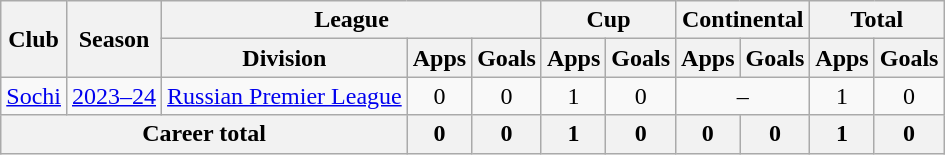<table class="wikitable" style="text-align: center;">
<tr>
<th rowspan=2>Club</th>
<th rowspan=2>Season</th>
<th colspan=3>League</th>
<th colspan=2>Cup</th>
<th colspan=2>Continental</th>
<th colspan=2>Total</th>
</tr>
<tr>
<th>Division</th>
<th>Apps</th>
<th>Goals</th>
<th>Apps</th>
<th>Goals</th>
<th>Apps</th>
<th>Goals</th>
<th>Apps</th>
<th>Goals</th>
</tr>
<tr>
<td><a href='#'>Sochi</a></td>
<td><a href='#'>2023–24</a></td>
<td><a href='#'>Russian Premier League</a></td>
<td>0</td>
<td>0</td>
<td>1</td>
<td>0</td>
<td colspan=2>–</td>
<td>1</td>
<td>0</td>
</tr>
<tr>
<th colspan=3>Career total</th>
<th>0</th>
<th>0</th>
<th>1</th>
<th>0</th>
<th>0</th>
<th>0</th>
<th>1</th>
<th>0</th>
</tr>
</table>
